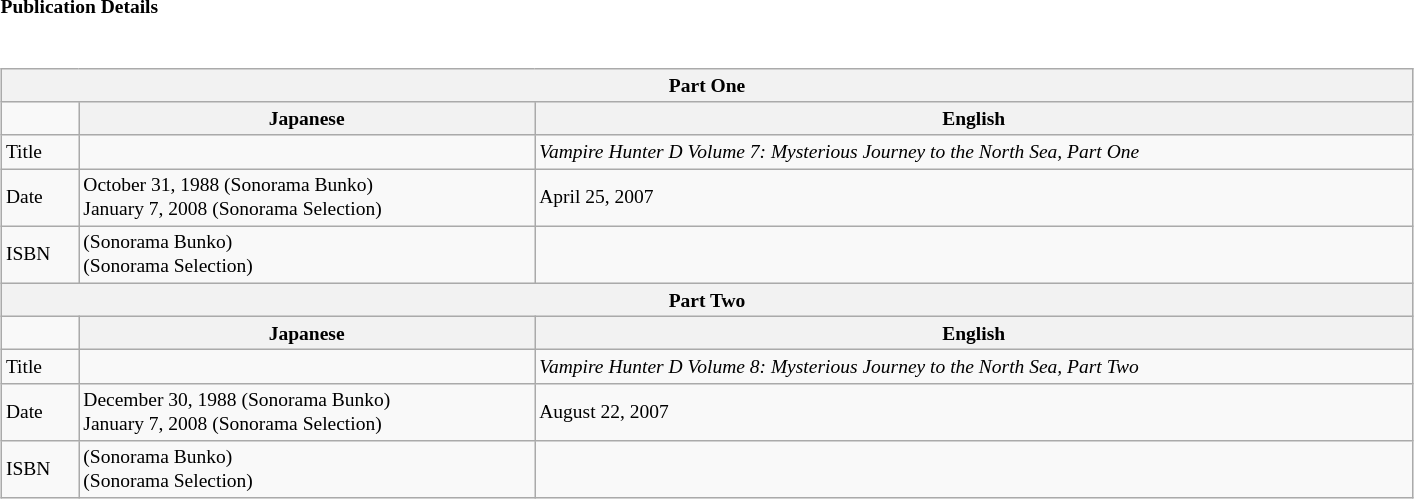<table class="collapsible collapsed" border="0" style="width:75%; font-size:small;">
<tr>
<th style="width:20em; text-align:left">Publication Details</th>
<th></th>
</tr>
<tr>
<td colspan="2"><br><table class="wikitable" style="width:100%; font-size:small;  margin-right:-1em;">
<tr>
<th colspan="3">Part One</th>
</tr>
<tr>
<td></td>
<th>Japanese</th>
<th>English</th>
</tr>
<tr>
<td>Title</td>
<td> </td>
<td> <em>Vampire Hunter D Volume 7: Mysterious Journey to the North Sea, Part One</em></td>
</tr>
<tr>
<td>Date</td>
<td> October 31, 1988 (Sonorama Bunko)<br>January 7, 2008 (Sonorama Selection)</td>
<td> April 25, 2007</td>
</tr>
<tr>
<td>ISBN</td>
<td>  (Sonorama Bunko)<br> (Sonorama Selection)</td>
<td> </td>
</tr>
<tr>
<th colspan="3">Part Two</th>
</tr>
<tr>
<td></td>
<th>Japanese</th>
<th>English</th>
</tr>
<tr>
<td>Title</td>
<td> </td>
<td> <em>Vampire Hunter D Volume 8: Mysterious Journey to the North Sea, Part Two</em></td>
</tr>
<tr>
<td>Date</td>
<td> December 30, 1988 (Sonorama Bunko)<br>January 7, 2008 (Sonorama Selection)</td>
<td> August 22, 2007</td>
</tr>
<tr>
<td>ISBN</td>
<td>  (Sonorama Bunko)<br> (Sonorama Selection)</td>
<td> </td>
</tr>
</table>
</td>
</tr>
</table>
